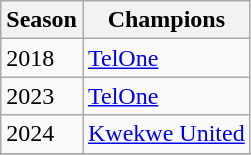<table class="wikitable sortable">
<tr>
<th>Season</th>
<th>Champions</th>
</tr>
<tr>
<td>2018</td>
<td><a href='#'>TelOne</a></td>
</tr>
<tr>
<td>2023</td>
<td><a href='#'>TelOne</a></td>
</tr>
<tr>
<td>2024</td>
<td><a href='#'>Kwekwe United</a></td>
</tr>
<tr>
</tr>
</table>
